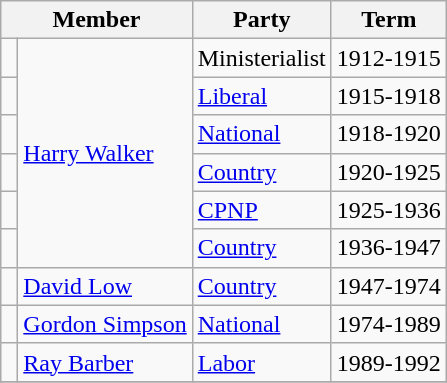<table class="wikitable">
<tr>
<th colspan="2">Member</th>
<th>Party</th>
<th>Term</th>
</tr>
<tr>
<td> </td>
<td rowspan=6><a href='#'>Harry Walker</a></td>
<td>Ministerialist</td>
<td>1912-1915</td>
</tr>
<tr>
<td></td>
<td><a href='#'>Liberal</a></td>
<td>1915-1918</td>
</tr>
<tr>
<td></td>
<td><a href='#'>National</a></td>
<td>1918-1920</td>
</tr>
<tr>
<td></td>
<td><a href='#'>Country</a></td>
<td>1920-1925</td>
</tr>
<tr>
<td></td>
<td><a href='#'>CPNP</a></td>
<td>1925-1936</td>
</tr>
<tr>
<td></td>
<td><a href='#'>Country</a></td>
<td>1936-1947</td>
</tr>
<tr>
<td></td>
<td><a href='#'>David Low</a></td>
<td><a href='#'>Country</a></td>
<td>1947-1974</td>
</tr>
<tr>
<td></td>
<td><a href='#'>Gordon Simpson</a></td>
<td><a href='#'>National</a></td>
<td>1974-1989</td>
</tr>
<tr>
<td></td>
<td><a href='#'>Ray Barber</a></td>
<td><a href='#'>Labor</a></td>
<td>1989-1992</td>
</tr>
<tr>
</tr>
</table>
